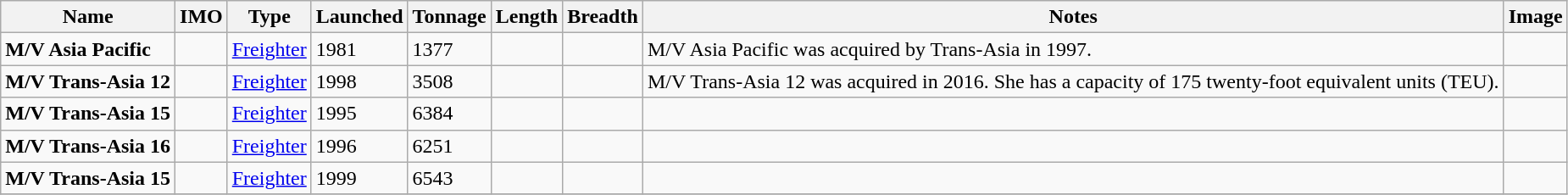<table class="wikitable sortable sticky-header">
<tr>
<th><strong>Name</strong></th>
<th><strong>IMO</strong></th>
<th><strong>Type</strong></th>
<th><strong>Launched</strong></th>
<th><strong>Tonnage</strong></th>
<th><strong>Length</strong></th>
<th><strong>Breadth</strong></th>
<th><strong>Notes</strong></th>
<th><strong>Image</strong></th>
</tr>
<tr>
<td><strong>M/V Asia Pacific</strong></td>
<td></td>
<td><a href='#'>Freighter</a></td>
<td>1981</td>
<td>1377</td>
<td></td>
<td></td>
<td>M/V Asia Pacific was acquired by Trans-Asia in 1997.</td>
<td></td>
</tr>
<tr>
<td><strong>M/V Trans-Asia 12</strong></td>
<td></td>
<td><a href='#'>Freighter</a></td>
<td>1998</td>
<td>3508</td>
<td></td>
<td></td>
<td>M/V Trans-Asia 12 was acquired in 2016. She has a capacity of 175  twenty-foot equivalent units (TEU).</td>
<td></td>
</tr>
<tr>
<td><strong>M/V Trans-Asia 15</strong></td>
<td></td>
<td><a href='#'>Freighter</a></td>
<td>1995</td>
<td>6384</td>
<td></td>
<td></td>
<td></td>
<td></td>
</tr>
<tr>
<td><strong>M/V Trans-Asia 16</strong></td>
<td></td>
<td><a href='#'>Freighter</a></td>
<td>1996</td>
<td>6251</td>
<td></td>
<td></td>
<td></td>
<td></td>
</tr>
<tr>
<td><strong>M/V Trans-Asia 15</strong></td>
<td></td>
<td><a href='#'>Freighter</a></td>
<td>1999</td>
<td>6543</td>
<td></td>
<td></td>
<td></td>
<td></td>
</tr>
<tr>
</tr>
</table>
